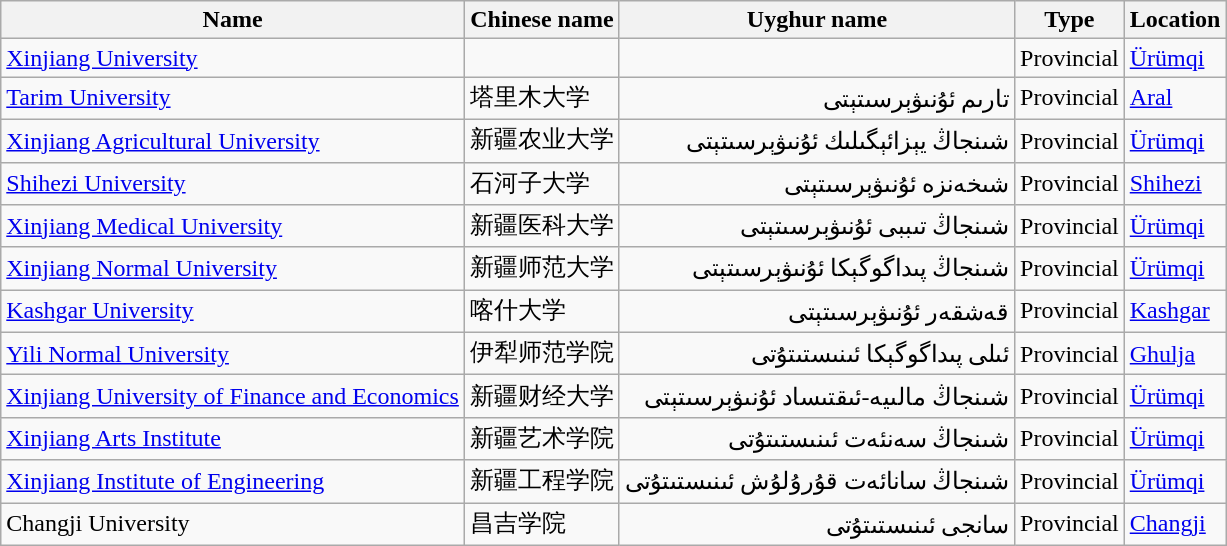<table class="wikitable + sortable">
<tr>
<th>Name</th>
<th>Chinese name</th>
<th>Uyghur name</th>
<th>Type</th>
<th>Location</th>
</tr>
<tr>
<td><a href='#'>Xinjiang University</a></td>
<td></td>
<td align=right></td>
<td>Provincial</td>
<td><a href='#'>Ürümqi</a></td>
</tr>
<tr>
<td><a href='#'>Tarim University</a></td>
<td>塔里木大学</td>
<td align=right>تارىم ئۇنىۋېرسىتېتى</td>
<td>Provincial</td>
<td><a href='#'>Aral</a></td>
</tr>
<tr>
<td><a href='#'>Xinjiang Agricultural University</a></td>
<td>新疆农业大学</td>
<td align=right>شىنجاڭ يېزائېگىلىك ئۇنىۋېرسىتېتى</td>
<td>Provincial</td>
<td><a href='#'>Ürümqi</a></td>
</tr>
<tr>
<td><a href='#'>Shihezi University</a></td>
<td>石河子大学</td>
<td align=right>شىخەنزە ئۇنىۋېرسىتېتى</td>
<td>Provincial</td>
<td><a href='#'>Shihezi</a></td>
</tr>
<tr>
<td><a href='#'>Xinjiang Medical University</a></td>
<td>新疆医科大学</td>
<td align=right>شىنجاڭ تىببى ئۇنىۋېرسىتېتى</td>
<td>Provincial</td>
<td><a href='#'>Ürümqi</a></td>
</tr>
<tr>
<td><a href='#'>Xinjiang Normal University</a></td>
<td>新疆师范大学</td>
<td align=right>شىنجاڭ پىداگوگېكا ئۇنىۋېرسىتېتى</td>
<td>Provincial</td>
<td><a href='#'>Ürümqi</a></td>
</tr>
<tr>
<td><a href='#'>Kashgar University</a></td>
<td>喀什大学</td>
<td align=right>قەشقەر ئۇنىۋېرسىتېتى</td>
<td>Provincial</td>
<td><a href='#'>Kashgar</a></td>
</tr>
<tr>
<td><a href='#'>Yili Normal University</a></td>
<td>伊犁师范学院</td>
<td align=right>ئىلى پىداگوگېكا ئىنىستىتۇتى</td>
<td>Provincial</td>
<td><a href='#'>Ghulja</a></td>
</tr>
<tr>
<td><a href='#'>Xinjiang University of Finance and Economics</a></td>
<td>新疆财经大学</td>
<td align=right>شىنجاڭ مالىيە-ئىقتىساد ئۇنىۋېرسىتېتى</td>
<td>Provincial</td>
<td><a href='#'>Ürümqi</a></td>
</tr>
<tr>
<td><a href='#'>Xinjiang Arts Institute</a></td>
<td>新疆艺术学院</td>
<td align=right>شىنجاڭ سەنئەت ئىنىستىتۇتى</td>
<td>Provincial</td>
<td><a href='#'>Ürümqi</a></td>
</tr>
<tr>
<td><a href='#'>Xinjiang Institute of Engineering</a></td>
<td>新疆工程学院</td>
<td align=right>شىنجاڭ سانائەت قۇرۇلۇش ئ‍ىنىستىتۇتى</td>
<td>Provincial</td>
<td><a href='#'>Ürümqi</a></td>
</tr>
<tr>
<td>Changji University</td>
<td>昌吉学院</td>
<td align=right>سانجى ئىنىستىتۇتى</td>
<td>Provincial</td>
<td><a href='#'>Changji</a></td>
</tr>
</table>
